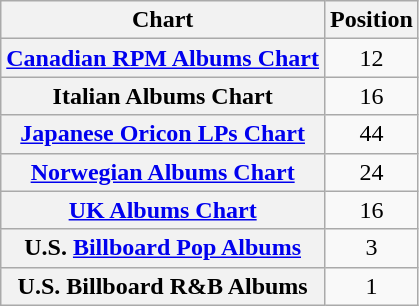<table class="wikitable sortable plainrowheaders" style="text-align:center;">
<tr>
<th scope="col">Chart</th>
<th scope="col">Position</th>
</tr>
<tr>
<th scope="row"><a href='#'>Canadian RPM Albums Chart</a></th>
<td>12</td>
</tr>
<tr>
<th scope="row">Italian Albums Chart</th>
<td>16</td>
</tr>
<tr>
<th scope="row"><a href='#'>Japanese Oricon LPs Chart</a></th>
<td>44</td>
</tr>
<tr>
<th scope="row"><a href='#'>Norwegian Albums Chart</a></th>
<td>24</td>
</tr>
<tr>
<th scope="row"><a href='#'>UK Albums Chart</a></th>
<td>16</td>
</tr>
<tr>
<th scope="row">U.S. <a href='#'>Billboard Pop Albums</a></th>
<td>3</td>
</tr>
<tr>
<th scope="row">U.S. Billboard R&B Albums</th>
<td>1</td>
</tr>
</table>
